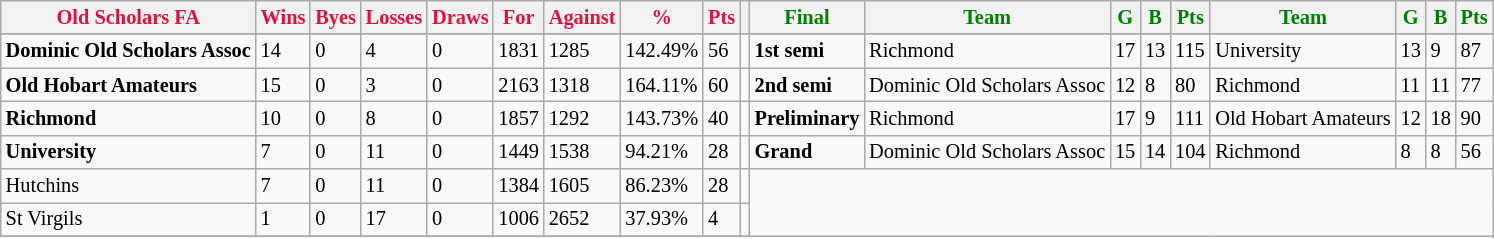<table style="font-size: 85%; text-align: left;" class="wikitable">
<tr>
<th style="color:crimson">Old Scholars FA</th>
<th style="color:crimson">Wins</th>
<th style="color:crimson">Byes</th>
<th style="color:crimson">Losses</th>
<th style="color:crimson">Draws</th>
<th style="color:crimson">For</th>
<th style="color:crimson">Against</th>
<th style="color:crimson">%</th>
<th style="color:crimson">Pts</th>
<th></th>
<th style="color:green">Final</th>
<th style="color:green">Team</th>
<th style="color:green">G</th>
<th style="color:green">B</th>
<th style="color:green">Pts</th>
<th style="color:green">Team</th>
<th style="color:green">G</th>
<th style="color:green">B</th>
<th style="color:green">Pts</th>
</tr>
<tr>
</tr>
<tr>
</tr>
<tr>
<td><strong>	Dominic Old Scholars Assoc	</strong></td>
<td>14</td>
<td>0</td>
<td>4</td>
<td>0</td>
<td>1831</td>
<td>1285</td>
<td>142.49%</td>
<td>56</td>
<td></td>
<td><strong>1st semi</strong></td>
<td>Richmond</td>
<td>17</td>
<td>13</td>
<td>115</td>
<td>University</td>
<td>13</td>
<td>9</td>
<td>87</td>
</tr>
<tr>
<td><strong>	Old Hobart Amateurs	</strong></td>
<td>15</td>
<td>0</td>
<td>3</td>
<td>0</td>
<td>2163</td>
<td>1318</td>
<td>164.11%</td>
<td>60</td>
<td></td>
<td><strong>2nd semi</strong></td>
<td>Dominic Old Scholars Assoc</td>
<td>12</td>
<td>8</td>
<td>80</td>
<td>Richmond</td>
<td>11</td>
<td>11</td>
<td>77</td>
</tr>
<tr>
<td><strong>	Richmond	</strong></td>
<td>10</td>
<td>0</td>
<td>8</td>
<td>0</td>
<td>1857</td>
<td>1292</td>
<td>143.73%</td>
<td>40</td>
<td></td>
<td><strong>Preliminary</strong></td>
<td>Richmond</td>
<td>17</td>
<td>9</td>
<td>111</td>
<td>Old Hobart Amateurs</td>
<td>12</td>
<td>18</td>
<td>90</td>
</tr>
<tr>
<td><strong>	University	</strong></td>
<td>7</td>
<td>0</td>
<td>11</td>
<td>0</td>
<td>1449</td>
<td>1538</td>
<td>94.21%</td>
<td>28</td>
<td></td>
<td><strong>Grand</strong></td>
<td>Dominic Old Scholars Assoc</td>
<td>15</td>
<td>14</td>
<td>104</td>
<td>Richmond</td>
<td>8</td>
<td>8</td>
<td>56</td>
</tr>
<tr>
<td>Hutchins</td>
<td>7</td>
<td>0</td>
<td>11</td>
<td>0</td>
<td>1384</td>
<td>1605</td>
<td>86.23%</td>
<td>28</td>
<td></td>
</tr>
<tr>
<td>St Virgils</td>
<td>1</td>
<td>0</td>
<td>17</td>
<td>0</td>
<td>1006</td>
<td>2652</td>
<td>37.93%</td>
<td>4</td>
<td></td>
</tr>
<tr>
</tr>
</table>
